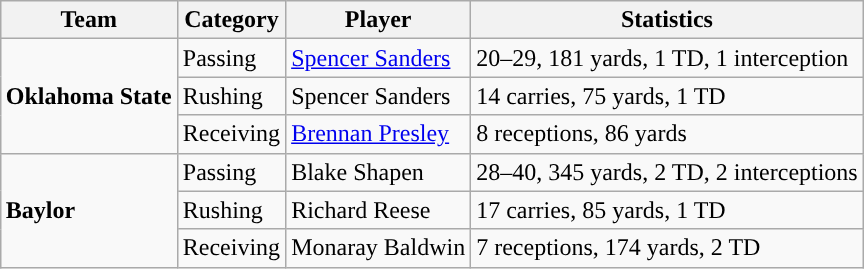<table class="wikitable" style="float: right;">
<tr>
<th>Team</th>
<th>Category</th>
<th>Player</th>
<th>Statistics</th>
</tr>
<tr>
<td rowspan=3><strong>Oklahoma State</strong></td>
<td>Passing</td>
<td><a href='#'>Spencer Sanders</a></td>
<td>20–29, 181 yards, 1 TD, 1 interception</td>
</tr>
<tr>
<td>Rushing</td>
<td>Spencer Sanders</td>
<td>14 carries, 75 yards, 1 TD</td>
</tr>
<tr>
<td>Receiving</td>
<td><a href='#'>Brennan Presley</a></td>
<td>8 receptions, 86 yards</td>
</tr>
<tr>
<td rowspan=3><strong>Baylor</strong></td>
<td>Passing</td>
<td>Blake Shapen</td>
<td>28–40, 345 yards, 2 TD, 2 interceptions</td>
</tr>
<tr>
<td>Rushing</td>
<td>Richard Reese</td>
<td>17 carries, 85 yards, 1 TD</td>
</tr>
<tr>
<td>Receiving</td>
<td>Monaray Baldwin</td>
<td>7 receptions, 174 yards, 2 TD</td>
</tr>
</table>
